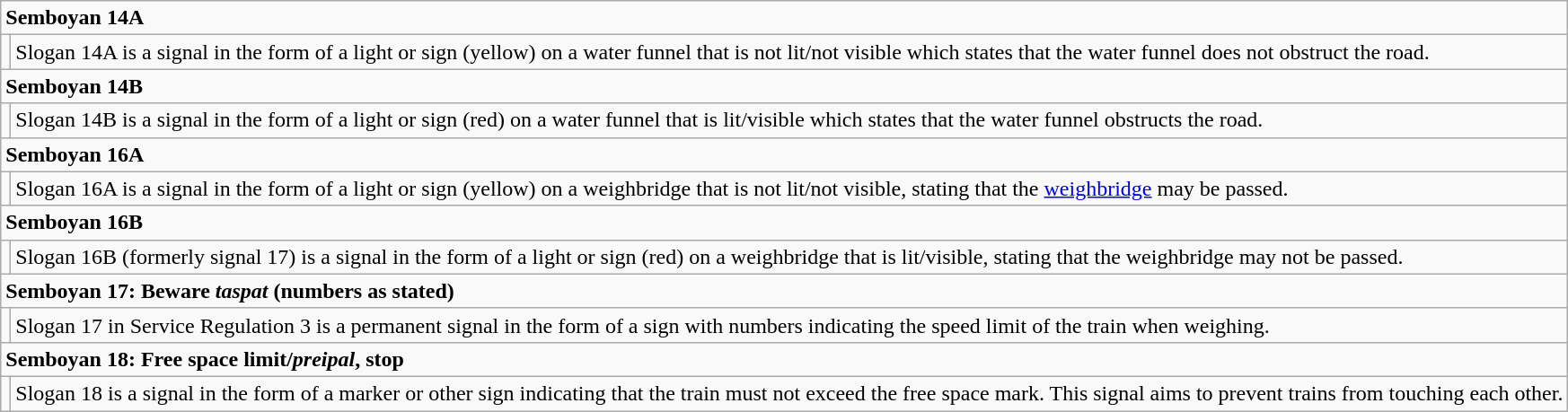<table Class=wikitable style=text-align:left>
<tr>
<td colspan=2><strong>Semboyan 14A</strong></td>
</tr>
<tr>
<td><br></td>
<td>Slogan 14A is a signal in the form of a light or sign (yellow) on a water funnel that is not lit/not visible which states that the water funnel does not obstruct the road.</td>
</tr>
<tr>
<td colspan=2><strong>Semboyan 14B</strong></td>
</tr>
<tr>
<td></td>
<td>Slogan 14B is a signal in the form of a light or sign (red) on a water funnel that is lit/visible which states that the water funnel obstructs the road.</td>
</tr>
<tr>
<td colspan=2><strong>Semboyan 16A</strong></td>
</tr>
<tr>
<td></td>
<td>Slogan 16A is a signal in the form of a light or sign (yellow) on a weighbridge that is not lit/not visible, stating that the <a href='#'>weighbridge</a> may be passed.</td>
</tr>
<tr>
<td colspan=2><strong>Semboyan 16B</strong></td>
</tr>
<tr>
<td></td>
<td>Slogan 16B (formerly signal 17) is a signal in the form of a light or sign (red) on a weighbridge that is lit/visible, stating that the weighbridge may not be passed.</td>
</tr>
<tr>
<td colspan=2><strong>Semboyan 17: Beware <em>taspat</em> (numbers as stated)</strong></td>
</tr>
<tr>
<td></td>
<td>Slogan 17 in Service Regulation 3 is a permanent signal in the form of a sign with numbers indicating the speed limit of the train when weighing.</td>
</tr>
<tr>
<td colspan=2><strong>Semboyan 18: Free space limit/<em>preipal</em>, stop</strong></td>
</tr>
<tr>
<td><br></td>
<td>Slogan 18 is a signal in the form of a marker or other sign indicating that the train must not exceed the free space mark. This signal aims to prevent trains from touching each other.</td>
</tr>
</table>
